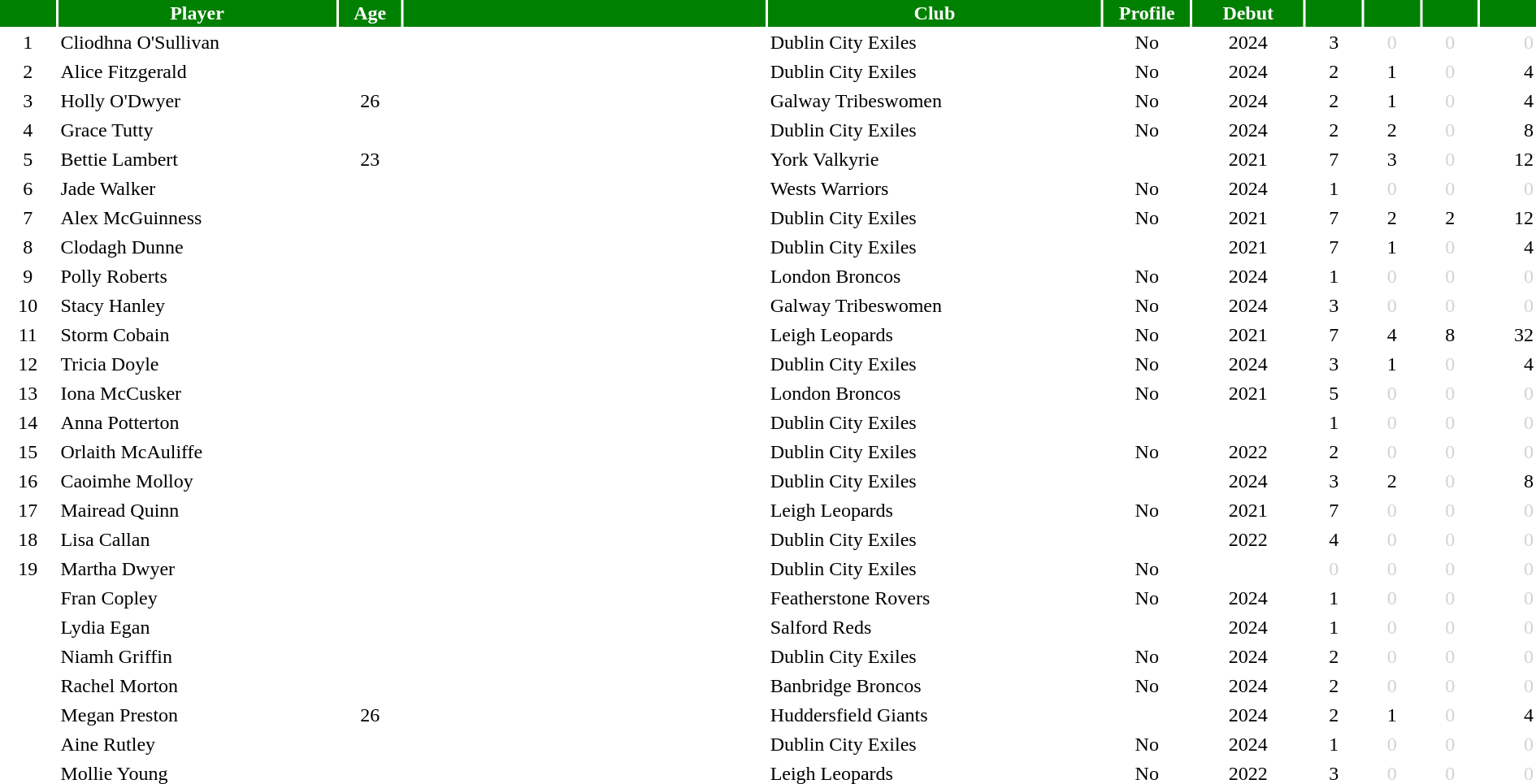<table class="sortable" border="0" cellspacing="2" cellpadding="2" style="width:100%; text-align:center;">
<tr style="background: green; color:white;">
<th width=2%></th>
<th width=10%>Player</th>
<th width=2%>Age</th>
<th width=13% class=unsortable></th>
<th width=12%>Club</th>
<th width=2%>Profile</th>
<th width=4%>Debut</th>
<th width=2%></th>
<th width=2%></th>
<th width=2%></th>
<th width=2%></th>
</tr>
<tr>
<td>1</td>
<td align=left>Cliodhna O'Sullivan</td>
<td></td>
<td></td>
<td align=left> Dublin City Exiles</td>
<td>No</td>
<td>2024</td>
<td>3</td>
<td style="color:lightgray">0</td>
<td style="color:lightgray">0</td>
<td style="color:lightgray" align=right>0</td>
</tr>
<tr>
<td>2</td>
<td align=left>Alice Fitzgerald</td>
<td></td>
<td></td>
<td align=left> Dublin City Exiles</td>
<td>No</td>
<td>2024</td>
<td>2</td>
<td>1</td>
<td style="color:lightgray">0</td>
<td align=right>4</td>
</tr>
<tr>
<td>3</td>
<td align=left>Holly O'Dwyer</td>
<td>26</td>
<td></td>
<td align=left> Galway Tribeswomen</td>
<td>No</td>
<td>2024</td>
<td>2</td>
<td>1</td>
<td style="color:lightgray">0</td>
<td align=right>4</td>
</tr>
<tr>
<td>4</td>
<td align=left>Grace Tutty</td>
<td></td>
<td></td>
<td align=left> Dublin City Exiles</td>
<td>No</td>
<td>2024</td>
<td>2</td>
<td>2</td>
<td style="color:lightgray">0</td>
<td align=right>8</td>
</tr>
<tr>
<td>5</td>
<td align=left>Bettie Lambert</td>
<td>23</td>
<td></td>
<td align=left> York Valkyrie</td>
<td></td>
<td>2021</td>
<td>7</td>
<td>3</td>
<td style="color:lightgray">0</td>
<td align=right>12</td>
</tr>
<tr>
<td>6</td>
<td align=left>Jade Walker</td>
<td></td>
<td></td>
<td align=left> Wests Warriors</td>
<td>No</td>
<td>2024</td>
<td>1</td>
<td style="color:lightgray">0</td>
<td style="color:lightgray">0</td>
<td style="color:lightgray" align=right>0</td>
</tr>
<tr>
<td>7</td>
<td align=left>Alex McGuinness</td>
<td></td>
<td></td>
<td align=left> Dublin City Exiles</td>
<td>No</td>
<td>2021</td>
<td>7</td>
<td>2</td>
<td>2</td>
<td align=right>12</td>
</tr>
<tr>
<td>8</td>
<td align=left>Clodagh Dunne</td>
<td></td>
<td></td>
<td align=left> Dublin City Exiles</td>
<td></td>
<td>2021</td>
<td>7</td>
<td>1</td>
<td style="color:lightgray">0</td>
<td align=right>4</td>
</tr>
<tr>
<td>9</td>
<td align=left>Polly Roberts</td>
<td></td>
<td></td>
<td align=left> London Broncos</td>
<td>No</td>
<td>2024</td>
<td>1</td>
<td style="color:lightgray">0</td>
<td style="color:lightgray">0</td>
<td style="color:lightgray" align=right>0</td>
</tr>
<tr>
<td>10</td>
<td align=left>Stacy Hanley</td>
<td></td>
<td></td>
<td align=left> Galway Tribeswomen</td>
<td>No</td>
<td>2024</td>
<td>3</td>
<td style="color:lightgray">0</td>
<td style="color:lightgray">0</td>
<td style="color:lightgray" align=right>0</td>
</tr>
<tr>
<td>11</td>
<td align=left>Storm Cobain</td>
<td></td>
<td></td>
<td align=left>  Leigh Leopards</td>
<td>No</td>
<td>2021</td>
<td>7</td>
<td>4</td>
<td>8</td>
<td align=right>32</td>
</tr>
<tr>
<td>12</td>
<td align=left>Tricia Doyle</td>
<td></td>
<td></td>
<td align=left> Dublin City Exiles</td>
<td>No</td>
<td>2024</td>
<td>3</td>
<td>1</td>
<td style="color:lightgray">0</td>
<td align=right>4</td>
</tr>
<tr>
<td>13</td>
<td align=left>Iona McCusker</td>
<td></td>
<td></td>
<td align=left> London Broncos</td>
<td>No</td>
<td>2021</td>
<td>5</td>
<td style="color:lightgray">0</td>
<td style="color:lightgray">0</td>
<td style="color:lightgray" align=right>0</td>
</tr>
<tr>
<td>14</td>
<td align=left>Anna Potterton</td>
<td></td>
<td></td>
<td align=left> Dublin City Exiles</td>
<td></td>
<td></td>
<td>1</td>
<td style="color:lightgray">0</td>
<td style="color:lightgray">0</td>
<td style="color:lightgray" align=right>0</td>
</tr>
<tr>
<td>15</td>
<td align=left>Orlaith McAuliffe</td>
<td></td>
<td></td>
<td align=left> Dublin City Exiles</td>
<td>No</td>
<td>2022</td>
<td>2</td>
<td style="color:lightgray">0</td>
<td style="color:lightgray">0</td>
<td style="color:lightgray" align=right>0</td>
</tr>
<tr>
<td>16</td>
<td align=left>Caoimhe Molloy</td>
<td></td>
<td></td>
<td align=left> Dublin City Exiles</td>
<td></td>
<td>2024</td>
<td>3</td>
<td>2</td>
<td style="color:lightgray">0</td>
<td align=right>8</td>
</tr>
<tr>
<td>17</td>
<td align=left>Mairead Quinn</td>
<td></td>
<td></td>
<td align=left>  Leigh Leopards</td>
<td>No</td>
<td>2021</td>
<td>7</td>
<td style="color:lightgray">0</td>
<td style="color:lightgray">0</td>
<td style="color:lightgray" align=right>0</td>
</tr>
<tr>
<td>18</td>
<td align=left>Lisa Callan</td>
<td></td>
<td></td>
<td align=left> Dublin City Exiles</td>
<td></td>
<td>2022</td>
<td>4</td>
<td style="color:lightgray">0</td>
<td style="color:lightgray">0</td>
<td style="color:lightgray" align=right>0</td>
</tr>
<tr>
<td>19</td>
<td align=left>Martha Dwyer</td>
<td></td>
<td></td>
<td align=left> Dublin City Exiles</td>
<td>No</td>
<td></td>
<td style="color:lightgray">0</td>
<td style="color:lightgray">0</td>
<td style="color:lightgray">0</td>
<td style="color:lightgray" align=right>0</td>
</tr>
<tr>
<td></td>
<td align=left>Fran Copley</td>
<td></td>
<td></td>
<td align=left> Featherstone Rovers</td>
<td>No</td>
<td>2024</td>
<td>1</td>
<td style="color:lightgray">0</td>
<td style="color:lightgray">0</td>
<td style="color:lightgray" align=right>0</td>
</tr>
<tr>
<td></td>
<td align=left>Lydia Egan</td>
<td></td>
<td></td>
<td align=left> Salford Reds</td>
<td></td>
<td>2024</td>
<td>1</td>
<td style="color:lightgray">0</td>
<td style="color:lightgray">0</td>
<td style="color:lightgray" align=right>0</td>
</tr>
<tr>
<td></td>
<td align=left>Niamh Griffin</td>
<td></td>
<td></td>
<td align=left> Dublin City Exiles</td>
<td>No</td>
<td>2024</td>
<td>2</td>
<td style="color:lightgray">0</td>
<td style="color:lightgray">0</td>
<td style="color:lightgray" align=right>0</td>
</tr>
<tr>
<td></td>
<td align=left>Rachel Morton</td>
<td></td>
<td></td>
<td align=left> Banbridge Broncos</td>
<td>No</td>
<td>2024</td>
<td>2</td>
<td style="color:lightgray">0</td>
<td style="color:lightgray">0</td>
<td style="color:lightgray" align=right>0</td>
</tr>
<tr>
<td></td>
<td align=left>Megan Preston</td>
<td>26</td>
<td></td>
<td align=left> Huddersfield Giants</td>
<td></td>
<td>2024</td>
<td>2</td>
<td>1</td>
<td style="color:lightgray">0</td>
<td align=right>4</td>
</tr>
<tr>
<td></td>
<td align=left>Aine Rutley</td>
<td></td>
<td></td>
<td align=left> Dublin City Exiles</td>
<td>No</td>
<td>2024</td>
<td>1</td>
<td style="color:lightgray">0</td>
<td style="color:lightgray">0</td>
<td style="color:lightgray" align=right>0</td>
</tr>
<tr>
<td></td>
<td align=left>Mollie Young</td>
<td></td>
<td></td>
<td align=left> Leigh Leopards</td>
<td>No</td>
<td>2022</td>
<td>3</td>
<td style="color:lightgray">0</td>
<td style="color:lightgray">0</td>
<td style="color:lightgray" align=right>0</td>
</tr>
</table>
